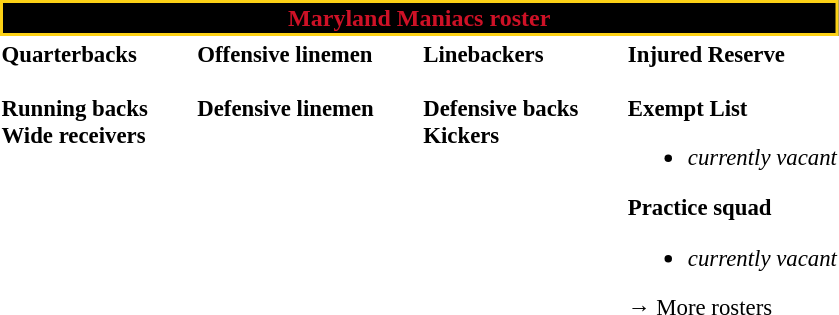<table class="toccolours" style="text-align: left;">
<tr>
<th colspan="7" style="text-align:center; background-color:black; color:#CE1126; border:2px solid #FCD116;">Maryland Maniacs roster</th>
</tr>
<tr>
<td style="font-size: 95%;vertical-align:top;"><strong>Quarterbacks</strong><br><br><strong>Running backs</strong>
<br><strong>Wide receivers</strong>




</td>
<td style="width: 25px;"></td>
<td style="font-size: 95%;vertical-align:top;"><strong>Offensive linemen</strong><br>


<br><strong>Defensive linemen</strong>


</td>
<td style="width: 25px;"></td>
<td style="font-size: 95%;vertical-align:top;"><strong>Linebackers</strong><br><br><strong>Defensive backs</strong>





<br><strong>Kickers</strong>
</td>
<td style="width: 25px;"></td>
<td style="font-size: 95%;vertical-align:top;"><strong>Injured Reserve</strong><br>



<br><strong>Exempt List</strong><ul><li><em>currently vacant</em></li></ul><strong>Practice squad</strong><ul><li><em>currently vacant</em></li></ul>
→ More rosters</td>
</tr>
<tr>
</tr>
</table>
